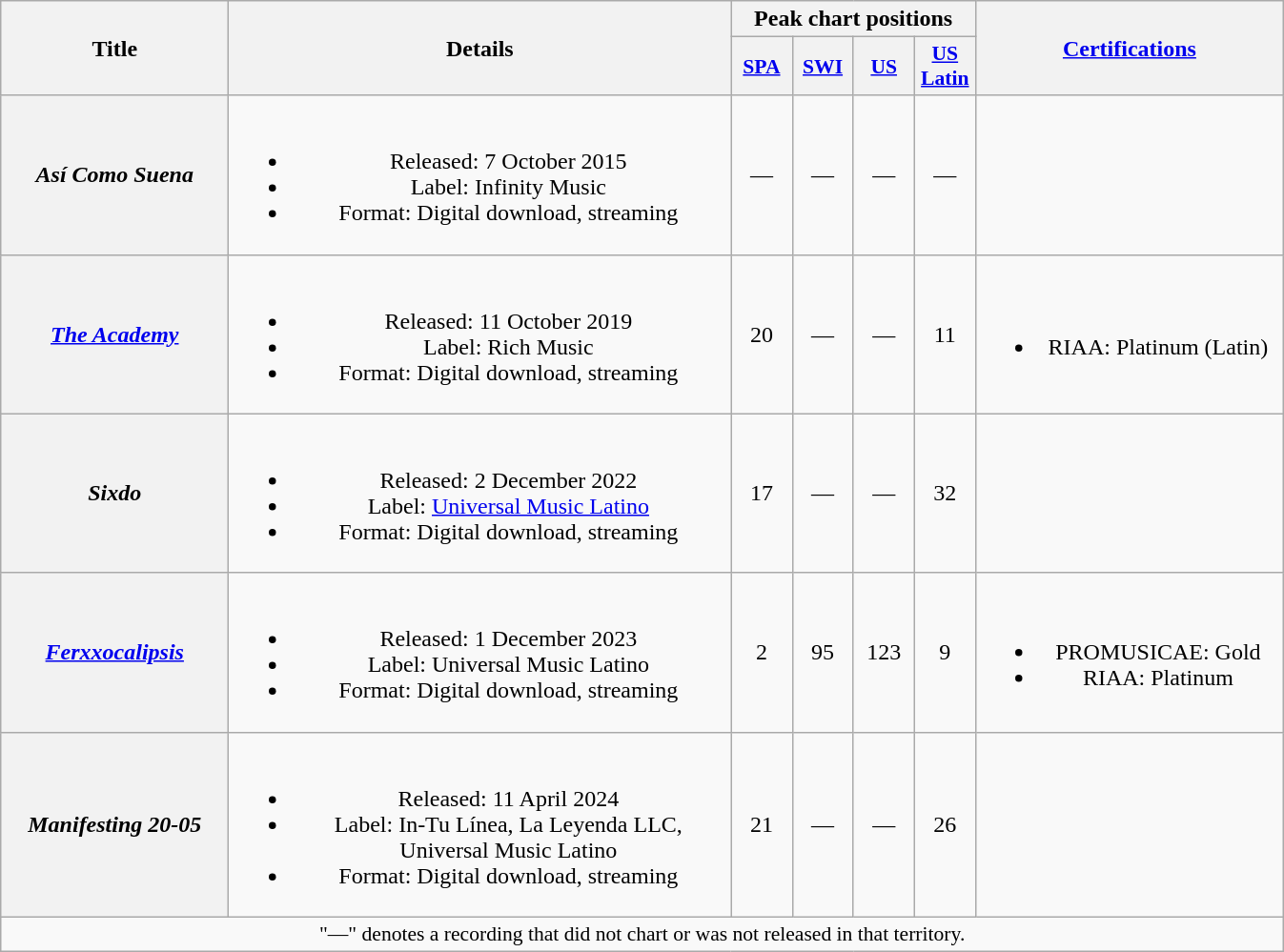<table class="wikitable plainrowheaders" style="text-align:center;">
<tr>
<th scope="col" rowspan="2" style="width:9.5em;">Title</th>
<th scope="col" rowspan="2" style="width:21.5em;">Details</th>
<th scope="col" colspan="4">Peak chart positions</th>
<th scope="col" rowspan="2" style="width:13em;"><a href='#'>Certifications</a></th>
</tr>
<tr>
<th scope="col" style="width:2.5em;font-size:90%;"><a href='#'>SPA</a><br></th>
<th scope="col" style="width:2.5em;font-size:90%;"><a href='#'>SWI</a><br></th>
<th scope="col" style="width:2.5em;font-size:90%;"><a href='#'>US</a><br></th>
<th scope="col" style="width:2.5em;font-size:90%;"><a href='#'>US<br>Latin</a><br></th>
</tr>
<tr>
<th scope="row"><em>Así Como Suena</em></th>
<td><br><ul><li>Released: 7 October 2015</li><li>Label: Infinity Music</li><li>Format: Digital download, streaming</li></ul></td>
<td>—</td>
<td>—</td>
<td>—</td>
<td>—</td>
<td></td>
</tr>
<tr>
<th scope="row"><em><a href='#'>The Academy</a></em><br></th>
<td><br><ul><li>Released: 11 October 2019</li><li>Label: Rich Music</li><li>Format: Digital download, streaming</li></ul></td>
<td>20</td>
<td>—</td>
<td>—</td>
<td>11</td>
<td><br><ul><li>RIAA: Platinum (Latin)</li></ul></td>
</tr>
<tr>
<th scope="row"><em>Sixdo</em></th>
<td><br><ul><li>Released: 2 December 2022</li><li>Label: <a href='#'>Universal Music Latino</a></li><li>Format: Digital download, streaming</li></ul></td>
<td>17</td>
<td>—</td>
<td>—</td>
<td>32</td>
<td></td>
</tr>
<tr>
<th scope="row"><em><a href='#'>Ferxxocalipsis</a></em></th>
<td><br><ul><li>Released: 1 December 2023</li><li>Label: Universal Music Latino</li><li>Format: Digital download, streaming</li></ul></td>
<td>2</td>
<td>95</td>
<td>123</td>
<td>9</td>
<td><br><ul><li>PROMUSICAE: Gold</li><li>RIAA: Platinum </li></ul></td>
</tr>
<tr>
<th scope="row"><em>Manifesting 20-05</em><br></th>
<td><br><ul><li>Released: 11 April 2024</li><li>Label: In-Tu Línea, La Leyenda LLC, Universal Music Latino</li><li>Format: Digital download, streaming</li></ul></td>
<td>21</td>
<td>—</td>
<td>—</td>
<td>26</td>
<td></td>
</tr>
<tr>
<td colspan="15" style="font-size:90%">"—" denotes a recording that did not chart or was not released in that territory.</td>
</tr>
</table>
